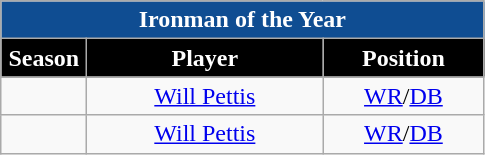<table class="wikitable sortable" style="text-align:center">
<tr>
<td colspan="4" style="background:#0F4D92; color:white;"><strong>Ironman of the Year</strong></td>
</tr>
<tr>
<th style="width:50px; background:black; color:white;">Season</th>
<th style="width:150px; background:black; color:white;">Player</th>
<th style="width:100px; background:black; color:white;">Position</th>
</tr>
<tr>
<td></td>
<td><a href='#'>Will Pettis</a></td>
<td><a href='#'>WR</a>/<a href='#'>DB</a></td>
</tr>
<tr>
<td></td>
<td><a href='#'>Will Pettis</a></td>
<td><a href='#'>WR</a>/<a href='#'>DB</a></td>
</tr>
</table>
